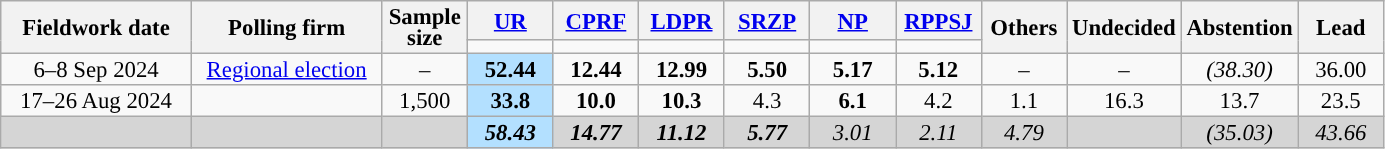<table class=wikitable style="font-size:95%; line-height:14px; text-align:center">
<tr>
<th style=width:120px; rowspan=2>Fieldwork date</th>
<th style=width:120px; rowspan=2>Polling firm</th>
<th style=width:50px; rowspan=2>Sample<br>size</th>
<th style="width:50px;"><a href='#'>UR</a></th>
<th style="width:50px;"><a href='#'>CPRF</a></th>
<th style="width:50px;"><a href='#'>LDPR</a></th>
<th style="width:50px;"><a href='#'>SRZP</a></th>
<th style="width:50px;"><a href='#'>NP</a></th>
<th style="width:50px;"><a href='#'>RPPSJ</a></th>
<th style="width:50px;" rowspan=2>Others</th>
<th style="width:50px;" rowspan=2>Undecided</th>
<th style="width:50px;" rowspan=2>Abstention</th>
<th style="width:50px;" rowspan="2">Lead</th>
</tr>
<tr>
<td bgcolor=></td>
<td bgcolor=></td>
<td bgcolor=></td>
<td bgcolor=></td>
<td bgcolor=></td>
<td bgcolor=></td>
</tr>
<tr>
<td>6–8 Sep 2024</td>
<td><a href='#'>Regional election</a></td>
<td>–</td>
<td style="background:#B3E0FF"><strong>52.44</strong></td>
<td><strong>12.44</strong></td>
<td><strong>12.99</strong></td>
<td><strong>5.50</strong></td>
<td><strong>5.17</strong></td>
<td><strong>5.12</strong></td>
<td>–</td>
<td>–</td>
<td><em>(38.30)</em></td>
<td style="background:">36.00</td>
</tr>
<tr>
<td>17–26 Aug 2024</td>
<td></td>
<td>1,500</td>
<td style="background:#B3E0FF"><strong>33.8</strong></td>
<td><strong>10.0</strong></td>
<td><strong>10.3</strong></td>
<td>4.3</td>
<td><strong>6.1</strong></td>
<td>4.2</td>
<td>1.1</td>
<td>16.3</td>
<td>13.7</td>
<td style="background:">23.5</td>
</tr>
<tr style="background:#D5D5D5">
<td></td>
<td></td>
<td></td>
<td style="background:#B3E0FF"><strong><em>58.43</em></strong></td>
<td><strong><em>14.77</em></strong></td>
<td><strong><em>11.12</em></strong></td>
<td><strong><em>5.77</em></strong></td>
<td><em>3.01</em></td>
<td><em>2.11</em></td>
<td><em>4.79</em></td>
<td></td>
<td><em>(35.03)</em></td>
<td style="background:"><em>43.66</em></td>
</tr>
</table>
